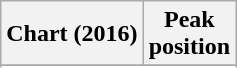<table class="wikitable sortable plainrowheaders">
<tr>
<th scope="col">Chart (2016)</th>
<th scope="col">Peak<br>position</th>
</tr>
<tr>
</tr>
<tr>
</tr>
</table>
